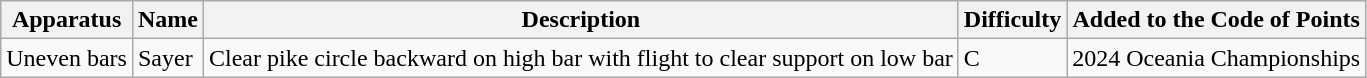<table class="wikitable">
<tr>
<th>Apparatus</th>
<th>Name</th>
<th>Description</th>
<th>Difficulty</th>
<th>Added to the Code of Points</th>
</tr>
<tr>
<td>Uneven bars</td>
<td>Sayer</td>
<td>Clear pike circle backward on high bar with flight to clear support on low bar</td>
<td>C</td>
<td>2024 Oceania Championships</td>
</tr>
</table>
